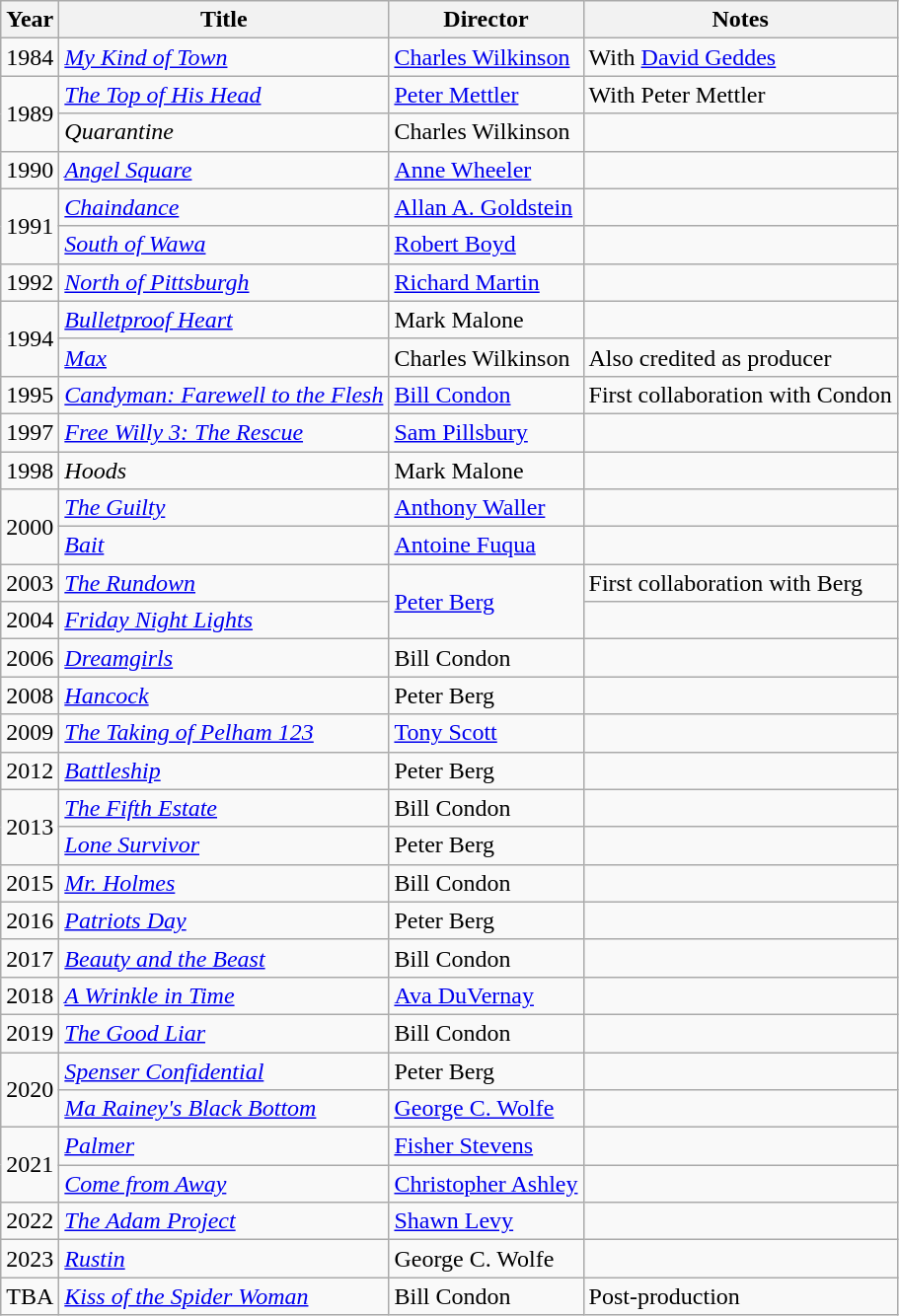<table class="wikitable">
<tr>
<th>Year</th>
<th>Title</th>
<th>Director</th>
<th>Notes</th>
</tr>
<tr>
<td>1984</td>
<td><em><a href='#'>My Kind of Town</a></em></td>
<td><a href='#'>Charles Wilkinson</a></td>
<td>With <a href='#'>David Geddes</a></td>
</tr>
<tr>
<td rowspan=2>1989</td>
<td><em><a href='#'>The Top of His Head</a></em></td>
<td><a href='#'>Peter Mettler</a></td>
<td>With Peter Mettler</td>
</tr>
<tr>
<td><em>Quarantine</em></td>
<td>Charles Wilkinson</td>
<td></td>
</tr>
<tr>
<td>1990</td>
<td><em><a href='#'>Angel Square</a></em></td>
<td><a href='#'>Anne Wheeler</a></td>
<td></td>
</tr>
<tr>
<td rowspan=2>1991</td>
<td><em><a href='#'>Chaindance</a></em></td>
<td><a href='#'>Allan A. Goldstein</a></td>
<td></td>
</tr>
<tr>
<td><em><a href='#'>South of Wawa</a></em></td>
<td><a href='#'>Robert Boyd</a></td>
<td></td>
</tr>
<tr>
<td>1992</td>
<td><em><a href='#'>North of Pittsburgh</a></em></td>
<td><a href='#'>Richard Martin</a></td>
<td></td>
</tr>
<tr>
<td rowspan=2>1994</td>
<td><em><a href='#'>Bulletproof Heart</a></em></td>
<td>Mark Malone</td>
<td></td>
</tr>
<tr>
<td><em><a href='#'>Max</a></em></td>
<td>Charles Wilkinson</td>
<td>Also credited as producer</td>
</tr>
<tr>
<td>1995</td>
<td><em><a href='#'>Candyman: Farewell to the Flesh</a></em></td>
<td><a href='#'>Bill Condon</a></td>
<td>First collaboration with Condon</td>
</tr>
<tr>
<td>1997</td>
<td><em><a href='#'>Free Willy 3: The Rescue</a></em></td>
<td><a href='#'>Sam Pillsbury</a></td>
<td></td>
</tr>
<tr>
<td>1998</td>
<td><em>Hoods</em></td>
<td>Mark Malone</td>
<td></td>
</tr>
<tr>
<td rowspan=2>2000</td>
<td><em><a href='#'>The Guilty</a></em></td>
<td><a href='#'>Anthony Waller</a></td>
<td></td>
</tr>
<tr>
<td><em><a href='#'>Bait</a></em></td>
<td><a href='#'>Antoine Fuqua</a></td>
<td></td>
</tr>
<tr>
<td>2003</td>
<td><em><a href='#'>The Rundown</a></em></td>
<td rowspan=2><a href='#'>Peter Berg</a></td>
<td>First collaboration with Berg</td>
</tr>
<tr>
<td>2004</td>
<td><em><a href='#'>Friday Night Lights</a></em></td>
<td></td>
</tr>
<tr>
<td>2006</td>
<td><em><a href='#'>Dreamgirls</a></em></td>
<td>Bill Condon</td>
<td></td>
</tr>
<tr>
<td>2008</td>
<td><em><a href='#'>Hancock</a></em></td>
<td>Peter Berg</td>
<td></td>
</tr>
<tr>
<td>2009</td>
<td><em><a href='#'>The Taking of Pelham 123</a></em></td>
<td><a href='#'>Tony Scott</a></td>
<td></td>
</tr>
<tr>
<td>2012</td>
<td><em><a href='#'>Battleship</a></em></td>
<td>Peter Berg</td>
<td></td>
</tr>
<tr>
<td rowspan=2>2013</td>
<td><em><a href='#'>The Fifth Estate</a></em></td>
<td>Bill Condon</td>
<td></td>
</tr>
<tr>
<td><em><a href='#'>Lone Survivor</a></em></td>
<td>Peter Berg</td>
<td></td>
</tr>
<tr>
<td>2015</td>
<td><em><a href='#'>Mr. Holmes</a></em></td>
<td>Bill Condon</td>
<td></td>
</tr>
<tr>
<td>2016</td>
<td><em><a href='#'>Patriots Day</a></em></td>
<td>Peter Berg</td>
<td></td>
</tr>
<tr>
<td>2017</td>
<td><em><a href='#'>Beauty and the Beast</a></em></td>
<td>Bill Condon</td>
<td></td>
</tr>
<tr>
<td>2018</td>
<td><em><a href='#'>A Wrinkle in Time</a></em></td>
<td><a href='#'>Ava DuVernay</a></td>
<td></td>
</tr>
<tr>
<td>2019</td>
<td><em><a href='#'>The Good Liar</a></em></td>
<td>Bill Condon</td>
<td></td>
</tr>
<tr>
<td rowspan=2>2020</td>
<td><em><a href='#'>Spenser Confidential</a></em></td>
<td>Peter Berg</td>
<td></td>
</tr>
<tr>
<td><em><a href='#'>Ma Rainey's Black Bottom</a></em></td>
<td><a href='#'>George C. Wolfe</a></td>
<td></td>
</tr>
<tr>
<td rowspan=2>2021</td>
<td><em><a href='#'>Palmer</a></em></td>
<td><a href='#'>Fisher Stevens</a></td>
<td></td>
</tr>
<tr>
<td><em><a href='#'>Come from Away</a></em></td>
<td><a href='#'>Christopher Ashley</a></td>
<td></td>
</tr>
<tr>
<td>2022</td>
<td><em><a href='#'>The Adam Project</a></em></td>
<td><a href='#'>Shawn Levy</a></td>
<td></td>
</tr>
<tr>
<td>2023</td>
<td><em><a href='#'>Rustin</a></em></td>
<td>George C. Wolfe</td>
<td></td>
</tr>
<tr>
<td>TBA</td>
<td><em><a href='#'>Kiss of the Spider Woman</a></em></td>
<td>Bill Condon</td>
<td>Post-production</td>
</tr>
</table>
